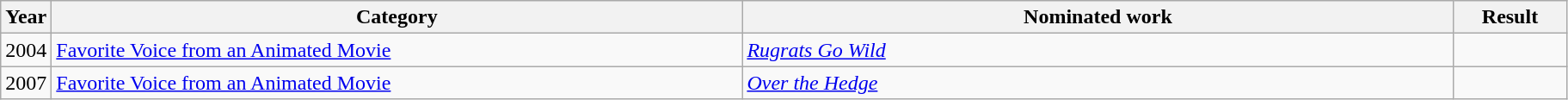<table class=wikitable>
<tr>
<th scope="col" style="width:1em;">Year</th>
<th scope="col" style="width:33em;">Category</th>
<th scope="col" style="width:34em;">Nominated work</th>
<th scope="col" style="width:5em;">Result</th>
</tr>
<tr>
<td>2004</td>
<td><a href='#'>Favorite Voice from an Animated Movie</a></td>
<td><em><a href='#'>Rugrats Go Wild</a></em></td>
<td></td>
</tr>
<tr>
<td>2007</td>
<td><a href='#'>Favorite Voice from an Animated Movie</a></td>
<td><em><a href='#'>Over the Hedge</a></em></td>
<td></td>
</tr>
</table>
